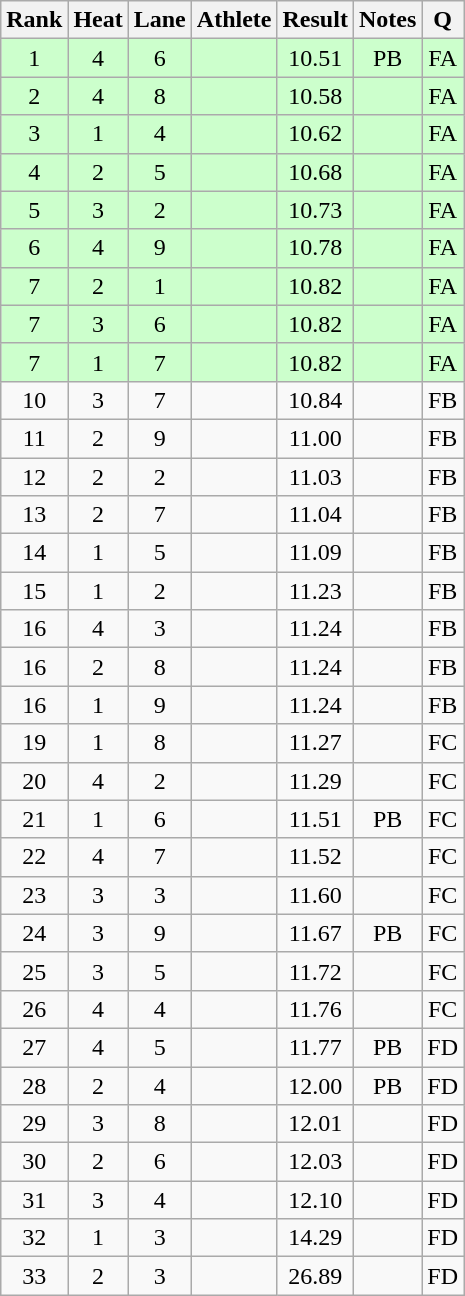<table class="wikitable sortable" style="text-align:center">
<tr>
<th>Rank</th>
<th>Heat</th>
<th>Lane</th>
<th>Athlete</th>
<th>Result</th>
<th>Notes</th>
<th>Q</th>
</tr>
<tr bgcolor=ccffcc>
<td>1</td>
<td>4</td>
<td>6</td>
<td align=left></td>
<td>10.51</td>
<td>PB</td>
<td>FA</td>
</tr>
<tr bgcolor=ccffcc>
<td>2</td>
<td>4</td>
<td>8</td>
<td align=left></td>
<td>10.58</td>
<td></td>
<td>FA</td>
</tr>
<tr bgcolor=ccffcc>
<td>3</td>
<td>1</td>
<td>4</td>
<td align=left></td>
<td>10.62</td>
<td></td>
<td>FA</td>
</tr>
<tr bgcolor=ccffcc>
<td>4</td>
<td>2</td>
<td>5</td>
<td align=left></td>
<td>10.68</td>
<td></td>
<td>FA</td>
</tr>
<tr bgcolor=ccffcc>
<td>5</td>
<td>3</td>
<td>2</td>
<td align=left></td>
<td>10.73</td>
<td></td>
<td>FA</td>
</tr>
<tr bgcolor=ccffcc>
<td>6</td>
<td>4</td>
<td>9</td>
<td align=left></td>
<td>10.78</td>
<td></td>
<td>FA</td>
</tr>
<tr bgcolor=ccffcc>
<td>7</td>
<td>2</td>
<td>1</td>
<td align=left></td>
<td>10.82</td>
<td></td>
<td>FA</td>
</tr>
<tr bgcolor=ccffcc>
<td>7</td>
<td>3</td>
<td>6</td>
<td align=left></td>
<td>10.82</td>
<td></td>
<td>FA</td>
</tr>
<tr bgcolor=ccffcc>
<td>7</td>
<td>1</td>
<td>7</td>
<td align=left></td>
<td>10.82</td>
<td></td>
<td>FA</td>
</tr>
<tr>
<td>10</td>
<td>3</td>
<td>7</td>
<td align=left></td>
<td>10.84</td>
<td></td>
<td>FB</td>
</tr>
<tr>
<td>11</td>
<td>2</td>
<td>9</td>
<td align=left></td>
<td>11.00</td>
<td></td>
<td>FB</td>
</tr>
<tr>
<td>12</td>
<td>2</td>
<td>2</td>
<td align=left></td>
<td>11.03</td>
<td></td>
<td>FB</td>
</tr>
<tr>
<td>13</td>
<td>2</td>
<td>7</td>
<td align=left></td>
<td>11.04</td>
<td></td>
<td>FB</td>
</tr>
<tr>
<td>14</td>
<td>1</td>
<td>5</td>
<td align=left></td>
<td>11.09</td>
<td></td>
<td>FB</td>
</tr>
<tr>
<td>15</td>
<td>1</td>
<td>2</td>
<td align=left></td>
<td>11.23</td>
<td></td>
<td>FB</td>
</tr>
<tr>
<td>16</td>
<td>4</td>
<td>3</td>
<td align=left></td>
<td>11.24</td>
<td></td>
<td>FB</td>
</tr>
<tr>
<td>16</td>
<td>2</td>
<td>8</td>
<td align=left></td>
<td>11.24</td>
<td></td>
<td>FB</td>
</tr>
<tr>
<td>16</td>
<td>1</td>
<td>9</td>
<td align=left></td>
<td>11.24</td>
<td></td>
<td>FB</td>
</tr>
<tr>
<td>19</td>
<td>1</td>
<td>8</td>
<td align=left></td>
<td>11.27</td>
<td></td>
<td>FC</td>
</tr>
<tr>
<td>20</td>
<td>4</td>
<td>2</td>
<td align=left></td>
<td>11.29</td>
<td></td>
<td>FC</td>
</tr>
<tr>
<td>21</td>
<td>1</td>
<td>6</td>
<td align=left></td>
<td>11.51</td>
<td>PB</td>
<td>FC</td>
</tr>
<tr>
<td>22</td>
<td>4</td>
<td>7</td>
<td align=left></td>
<td>11.52</td>
<td></td>
<td>FC</td>
</tr>
<tr>
<td>23</td>
<td>3</td>
<td>3</td>
<td align=left></td>
<td>11.60</td>
<td></td>
<td>FC</td>
</tr>
<tr>
<td>24</td>
<td>3</td>
<td>9</td>
<td align=left></td>
<td>11.67</td>
<td>PB</td>
<td>FC</td>
</tr>
<tr>
<td>25</td>
<td>3</td>
<td>5</td>
<td align=left></td>
<td>11.72</td>
<td></td>
<td>FC</td>
</tr>
<tr>
<td>26</td>
<td>4</td>
<td>4</td>
<td align=left></td>
<td>11.76</td>
<td></td>
<td>FC</td>
</tr>
<tr>
<td>27</td>
<td>4</td>
<td>5</td>
<td align=left></td>
<td>11.77</td>
<td>PB</td>
<td>FD</td>
</tr>
<tr>
<td>28</td>
<td>2</td>
<td>4</td>
<td align=left></td>
<td>12.00</td>
<td>PB</td>
<td>FD</td>
</tr>
<tr>
<td>29</td>
<td>3</td>
<td>8</td>
<td align=left></td>
<td>12.01</td>
<td></td>
<td>FD</td>
</tr>
<tr>
<td>30</td>
<td>2</td>
<td>6</td>
<td align=left></td>
<td>12.03</td>
<td></td>
<td>FD</td>
</tr>
<tr>
<td>31</td>
<td>3</td>
<td>4</td>
<td align=left></td>
<td>12.10</td>
<td></td>
<td>FD</td>
</tr>
<tr>
<td>32</td>
<td>1</td>
<td>3</td>
<td align=left></td>
<td>14.29</td>
<td></td>
<td>FD</td>
</tr>
<tr>
<td>33</td>
<td>2</td>
<td>3</td>
<td align=left></td>
<td>26.89</td>
<td></td>
<td>FD</td>
</tr>
</table>
